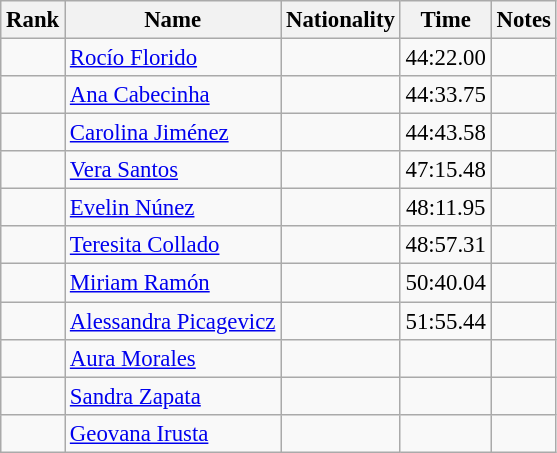<table class="wikitable sortable" style="text-align:center;font-size:95%">
<tr>
<th>Rank</th>
<th>Name</th>
<th>Nationality</th>
<th>Time</th>
<th>Notes</th>
</tr>
<tr>
<td></td>
<td align=left><a href='#'>Rocío Florido</a></td>
<td align=left></td>
<td>44:22.00</td>
<td></td>
</tr>
<tr>
<td></td>
<td align=left><a href='#'>Ana Cabecinha</a></td>
<td align=left></td>
<td>44:33.75</td>
<td></td>
</tr>
<tr>
<td></td>
<td align=left><a href='#'>Carolina Jiménez</a></td>
<td align=left></td>
<td>44:43.58</td>
<td></td>
</tr>
<tr>
<td></td>
<td align=left><a href='#'>Vera Santos</a></td>
<td align=left></td>
<td>47:15.48</td>
<td></td>
</tr>
<tr>
<td></td>
<td align=left><a href='#'>Evelin Núnez</a></td>
<td align=left></td>
<td>48:11.95</td>
<td></td>
</tr>
<tr>
<td></td>
<td align=left><a href='#'>Teresita Collado</a></td>
<td align=left></td>
<td>48:57.31</td>
<td></td>
</tr>
<tr>
<td></td>
<td align=left><a href='#'>Miriam Ramón</a></td>
<td align=left></td>
<td>50:40.04</td>
<td></td>
</tr>
<tr>
<td></td>
<td align=left><a href='#'>Alessandra Picagevicz</a></td>
<td align=left></td>
<td>51:55.44</td>
<td></td>
</tr>
<tr>
<td></td>
<td align=left><a href='#'>Aura Morales</a></td>
<td align=left></td>
<td></td>
<td></td>
</tr>
<tr>
<td></td>
<td align=left><a href='#'>Sandra Zapata</a></td>
<td align=left></td>
<td></td>
<td></td>
</tr>
<tr>
<td></td>
<td align=left><a href='#'>Geovana Irusta</a></td>
<td align=left></td>
<td></td>
<td></td>
</tr>
</table>
